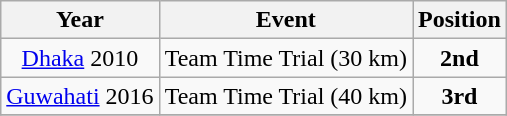<table class="wikitable" style="text-align: center;">
<tr>
<th>Year</th>
<th>Event</th>
<th>Position</th>
</tr>
<tr>
<td> <a href='#'>Dhaka</a> 2010</td>
<td>Team Time Trial (30 km)</td>
<td><strong>2nd</strong></td>
</tr>
<tr>
<td> <a href='#'>Guwahati</a> 2016</td>
<td>Team Time Trial (40 km)</td>
<td><strong>3rd</strong></td>
</tr>
<tr>
</tr>
</table>
